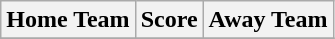<table class="wikitable" style="text-align: center">
<tr>
<th>Home Team</th>
<th>Score</th>
<th>Away Team</th>
</tr>
<tr>
</tr>
</table>
